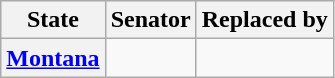<table class="wikitable sortable plainrowheaders">
<tr>
<th scope="col">State</th>
<th scope="col">Senator</th>
<th scope="col">Replaced by</th>
</tr>
<tr>
<th><a href='#'>Montana</a></th>
<td></td>
<td></td>
</tr>
</table>
